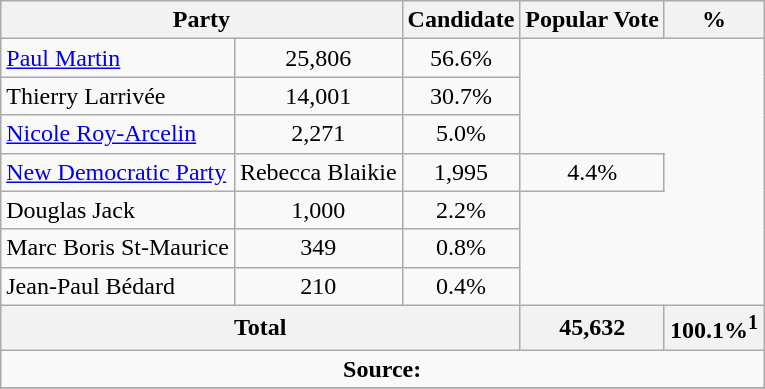<table class="wikitable">
<tr>
<th colspan="2">Party</th>
<th>Candidate</th>
<th>Popular Vote</th>
<th>%</th>
</tr>
<tr>
<td> <a href='#'>Paul Martin</a></td>
<td align=center>25,806</td>
<td align=center>56.6%</td>
</tr>
<tr>
<td>Thierry Larrivée</td>
<td align=center>14,001</td>
<td align=center>30.7%</td>
</tr>
<tr>
<td><a href='#'>Nicole Roy-Arcelin</a></td>
<td align=center>2,271</td>
<td align=center>5.0%</td>
</tr>
<tr>
<td><a href='#'>New Democratic Party</a></td>
<td>Rebecca Blaikie</td>
<td align=center>1,995</td>
<td align=center>4.4%</td>
</tr>
<tr>
<td>Douglas Jack</td>
<td align=center>1,000</td>
<td align=center>2.2%</td>
</tr>
<tr>
<td>Marc Boris St-Maurice</td>
<td align=center>349</td>
<td align=center>0.8%</td>
</tr>
<tr>
<td>Jean-Paul Bédard</td>
<td align=center>210</td>
<td align=center>0.4%</td>
</tr>
<tr>
<th colspan=3>Total</th>
<th>45,632</th>
<th>100.1%<sup>1</sup></th>
</tr>
<tr>
<td align="center" colspan=5><strong>Source:</strong> </td>
</tr>
<tr>
</tr>
</table>
